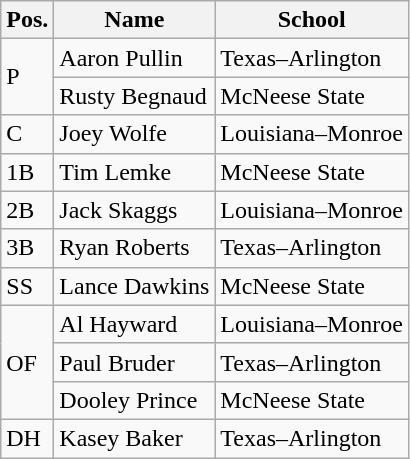<table class=wikitable>
<tr>
<th>Pos.</th>
<th>Name</th>
<th>School</th>
</tr>
<tr>
<td rowspan=2>P</td>
<td>Aaron Pullin</td>
<td>Texas–Arlington</td>
</tr>
<tr>
<td>Rusty Begnaud</td>
<td>McNeese State</td>
</tr>
<tr>
<td>C</td>
<td>Joey Wolfe</td>
<td>Louisiana–Monroe</td>
</tr>
<tr>
<td>1B</td>
<td>Tim Lemke</td>
<td>McNeese State</td>
</tr>
<tr>
<td>2B</td>
<td>Jack Skaggs</td>
<td>Louisiana–Monroe</td>
</tr>
<tr>
<td>3B</td>
<td>Ryan Roberts</td>
<td>Texas–Arlington</td>
</tr>
<tr>
<td>SS</td>
<td>Lance Dawkins</td>
<td>McNeese State</td>
</tr>
<tr>
<td rowspan=3>OF</td>
<td>Al Hayward</td>
<td>Louisiana–Monroe</td>
</tr>
<tr>
<td>Paul Bruder</td>
<td>Texas–Arlington</td>
</tr>
<tr>
<td>Dooley Prince</td>
<td>McNeese State</td>
</tr>
<tr>
<td>DH</td>
<td>Kasey Baker</td>
<td>Texas–Arlington</td>
</tr>
</table>
